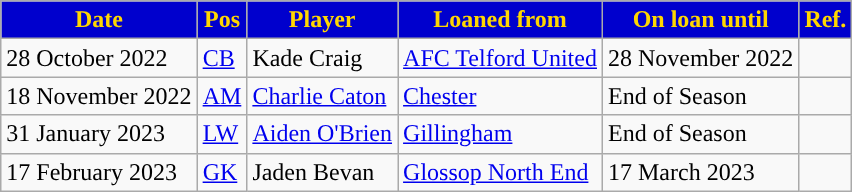<table class="wikitable plainrowheaders sortable">
<tr>
<th style="background:#0000CD; color:#FFD700; ">Date</th>
<th style="background:#0000CD; color:#FFD700; ">Pos</th>
<th style="background:#0000CD; color:#FFD700; ">Player</th>
<th style="background:#0000CD; color:#FFD700; ">Loaned from</th>
<th style="background:#0000CD; color:#FFD700; ">On loan until</th>
<th style="background:#0000CD; color:#FFD700; ">Ref.</th>
</tr>
<tr>
<td>28 October 2022</td>
<td><a href='#'>CB</a></td>
<td> Kade Craig</td>
<td> <a href='#'>AFC Telford United</a></td>
<td>28 November 2022</td>
<td></td>
</tr>
<tr>
<td>18 November 2022</td>
<td><a href='#'>AM</a></td>
<td> <a href='#'>Charlie Caton</a></td>
<td> <a href='#'>Chester</a></td>
<td>End of Season</td>
<td></td>
</tr>
<tr>
<td>31 January 2023</td>
<td><a href='#'>LW</a></td>
<td> <a href='#'>Aiden O'Brien</a></td>
<td> <a href='#'>Gillingham</a></td>
<td>End of Season</td>
<td></td>
</tr>
<tr>
<td>17 February 2023</td>
<td><a href='#'>GK</a></td>
<td> Jaden Bevan</td>
<td> <a href='#'>Glossop North End</a></td>
<td>17 March 2023</td>
<td></td>
</tr>
</table>
